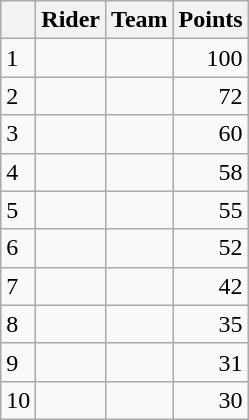<table class="wikitable">
<tr>
<th></th>
<th>Rider</th>
<th>Team</th>
<th>Points</th>
</tr>
<tr>
<td>1</td>
<td> </td>
<td></td>
<td align="right">100</td>
</tr>
<tr>
<td>2</td>
<td></td>
<td></td>
<td align="right">72</td>
</tr>
<tr>
<td>3</td>
<td></td>
<td></td>
<td align="right">60</td>
</tr>
<tr>
<td>4</td>
<td></td>
<td></td>
<td align="right">58</td>
</tr>
<tr>
<td>5</td>
<td></td>
<td></td>
<td align="right">55</td>
</tr>
<tr>
<td>6</td>
<td></td>
<td></td>
<td align="right">52</td>
</tr>
<tr>
<td>7</td>
<td></td>
<td></td>
<td align="right">42</td>
</tr>
<tr>
<td>8</td>
<td></td>
<td></td>
<td align="right">35</td>
</tr>
<tr>
<td>9</td>
<td></td>
<td></td>
<td align="right">31</td>
</tr>
<tr>
<td>10</td>
<td> </td>
<td></td>
<td align="right">30</td>
</tr>
</table>
